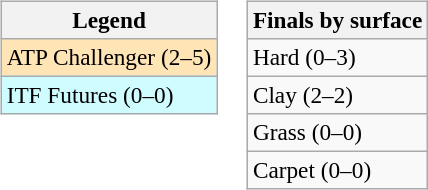<table>
<tr valign=top>
<td><br><table class=wikitable style=font-size:97%>
<tr>
<th>Legend</th>
</tr>
<tr bgcolor=moccasin>
<td>ATP Challenger (2–5)</td>
</tr>
<tr bgcolor=cffcff>
<td>ITF Futures (0–0)</td>
</tr>
</table>
</td>
<td><br><table class=wikitable style=font-size:97%>
<tr>
<th>Finals by surface</th>
</tr>
<tr>
<td>Hard (0–3)</td>
</tr>
<tr>
<td>Clay (2–2)</td>
</tr>
<tr>
<td>Grass (0–0)</td>
</tr>
<tr>
<td>Carpet (0–0)</td>
</tr>
</table>
</td>
</tr>
</table>
